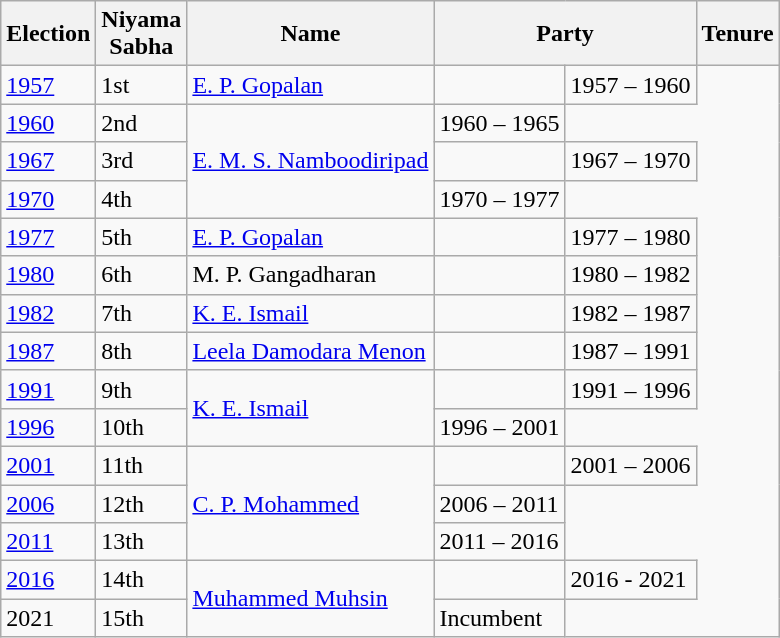<table class="wikitable sortable">
<tr>
<th>Election</th>
<th>Niyama<br>Sabha</th>
<th>Name</th>
<th colspan="2">Party</th>
<th>Tenure</th>
</tr>
<tr>
<td><a href='#'>1957</a></td>
<td>1st</td>
<td><a href='#'>E. P. Gopalan</a></td>
<td></td>
<td>1957 – 1960</td>
</tr>
<tr>
<td><a href='#'>1960</a></td>
<td>2nd</td>
<td rowspan="3"><a href='#'>E. M. S. Namboodiripad</a></td>
<td>1960 – 1965</td>
</tr>
<tr>
<td><a href='#'>1967</a></td>
<td>3rd</td>
<td></td>
<td>1967 – 1970</td>
</tr>
<tr>
<td><a href='#'>1970</a></td>
<td>4th</td>
<td>1970 – 1977</td>
</tr>
<tr>
<td><a href='#'>1977</a></td>
<td>5th</td>
<td><a href='#'>E. P. Gopalan</a></td>
<td></td>
<td>1977 – 1980</td>
</tr>
<tr>
<td><a href='#'>1980</a></td>
<td>6th</td>
<td>M. P. Gangadharan</td>
<td></td>
<td>1980 – 1982</td>
</tr>
<tr>
<td><a href='#'>1982</a></td>
<td>7th</td>
<td><a href='#'>K. E. Ismail</a></td>
<td></td>
<td>1982 – 1987</td>
</tr>
<tr>
<td><a href='#'>1987</a></td>
<td>8th</td>
<td><a href='#'>Leela Damodara Menon</a></td>
<td></td>
<td>1987 – 1991</td>
</tr>
<tr>
<td><a href='#'>1991</a></td>
<td>9th</td>
<td rowspan="2"><a href='#'>K. E. Ismail</a></td>
<td></td>
<td>1991 – 1996</td>
</tr>
<tr>
<td><a href='#'>1996</a></td>
<td>10th</td>
<td>1996 – 2001</td>
</tr>
<tr>
<td><a href='#'>2001</a></td>
<td>11th</td>
<td rowspan="3"><a href='#'>C. P. Mohammed</a></td>
<td></td>
<td>2001 – 2006</td>
</tr>
<tr>
<td><a href='#'>2006</a></td>
<td>12th</td>
<td>2006 – 2011</td>
</tr>
<tr>
<td><a href='#'>2011</a></td>
<td>13th</td>
<td>2011 – 2016</td>
</tr>
<tr>
<td><a href='#'>2016</a></td>
<td>14th</td>
<td rowspan="2"><a href='#'>Muhammed Muhsin</a></td>
<td></td>
<td>2016 - 2021</td>
</tr>
<tr>
<td>2021</td>
<td>15th</td>
<td>Incumbent</td>
</tr>
</table>
